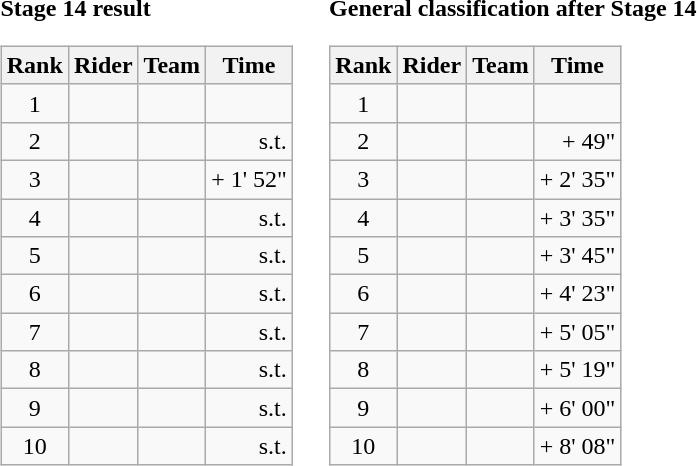<table>
<tr>
<td><strong>Stage 14 result</strong><br><table class="wikitable">
<tr>
<th scope="col">Rank</th>
<th scope="col">Rider</th>
<th scope="col">Team</th>
<th scope="col">Time</th>
</tr>
<tr>
<td style="text-align:center;">1</td>
<td></td>
<td></td>
<td style="text-align:right;"></td>
</tr>
<tr>
<td style="text-align:center;">2</td>
<td></td>
<td></td>
<td style="text-align:right;">s.t.</td>
</tr>
<tr>
<td style="text-align:center;">3</td>
<td></td>
<td></td>
<td style="text-align:right;">+ 1' 52"</td>
</tr>
<tr>
<td style="text-align:center;">4</td>
<td></td>
<td></td>
<td style="text-align:right;">s.t.</td>
</tr>
<tr>
<td style="text-align:center;">5</td>
<td></td>
<td></td>
<td style="text-align:right;">s.t.</td>
</tr>
<tr>
<td style="text-align:center;">6</td>
<td></td>
<td></td>
<td style="text-align:right;">s.t.</td>
</tr>
<tr>
<td style="text-align:center;">7</td>
<td></td>
<td></td>
<td style="text-align:right;">s.t.</td>
</tr>
<tr>
<td style="text-align:center;">8</td>
<td></td>
<td></td>
<td style="text-align:right;">s.t.</td>
</tr>
<tr>
<td style="text-align:center;">9</td>
<td></td>
<td></td>
<td style="text-align:right;">s.t.</td>
</tr>
<tr>
<td style="text-align:center;">10</td>
<td></td>
<td></td>
<td style="text-align:right;">s.t.</td>
</tr>
</table>
</td>
<td></td>
<td><strong>General classification after Stage 14</strong><br><table class="wikitable">
<tr>
<th scope="col">Rank</th>
<th scope="col">Rider</th>
<th scope="col">Team</th>
<th scope="col">Time</th>
</tr>
<tr>
<td style="text-align:center;">1</td>
<td></td>
<td></td>
<td style="text-align:right;"></td>
</tr>
<tr>
<td style="text-align:center;">2</td>
<td></td>
<td></td>
<td style="text-align:right;">+ 49"</td>
</tr>
<tr>
<td style="text-align:center;">3</td>
<td></td>
<td></td>
<td style="text-align:right;">+ 2' 35"</td>
</tr>
<tr>
<td style="text-align:center;">4</td>
<td></td>
<td></td>
<td style="text-align:right;">+ 3' 35"</td>
</tr>
<tr>
<td style="text-align:center;">5</td>
<td></td>
<td></td>
<td style="text-align:right;">+ 3' 45"</td>
</tr>
<tr>
<td style="text-align:center;">6</td>
<td></td>
<td></td>
<td style="text-align:right;">+ 4' 23"</td>
</tr>
<tr>
<td style="text-align:center;">7</td>
<td></td>
<td></td>
<td style="text-align:right;">+ 5' 05"</td>
</tr>
<tr>
<td style="text-align:center;">8</td>
<td></td>
<td></td>
<td style="text-align:right;">+ 5' 19"</td>
</tr>
<tr>
<td style="text-align:center;">9</td>
<td></td>
<td></td>
<td style="text-align:right;">+ 6' 00"</td>
</tr>
<tr>
<td style="text-align:center;">10</td>
<td></td>
<td></td>
<td style="text-align:right;">+ 8' 08"</td>
</tr>
</table>
</td>
</tr>
</table>
